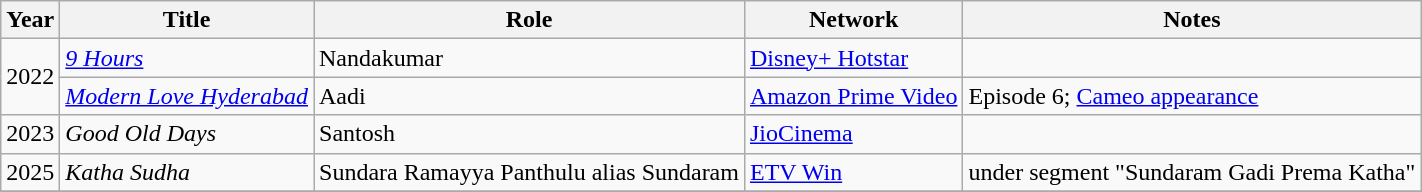<table class="wikitable">
<tr>
<th>Year</th>
<th>Title</th>
<th>Role</th>
<th>Network</th>
<th>Notes</th>
</tr>
<tr>
<td rowspan="2">2022</td>
<td><em><a href='#'>9 Hours</a></em></td>
<td>Nandakumar</td>
<td><a href='#'>Disney+ Hotstar</a></td>
<td></td>
</tr>
<tr>
<td><em><a href='#'>Modern Love Hyderabad</a></em></td>
<td>Aadi</td>
<td><a href='#'>Amazon Prime Video</a></td>
<td>Episode 6; <a href='#'>Cameo appearance</a></td>
</tr>
<tr>
<td>2023</td>
<td><em>Good Old Days</em></td>
<td>Santosh</td>
<td><a href='#'>JioCinema</a></td>
<td></td>
</tr>
<tr>
<td>2025</td>
<td><em>Katha Sudha</em></td>
<td>Sundara Ramayya Panthulu alias Sundaram</td>
<td><a href='#'>ETV Win</a></td>
<td>under segment "Sundaram Gadi Prema Katha"</td>
</tr>
<tr>
</tr>
</table>
